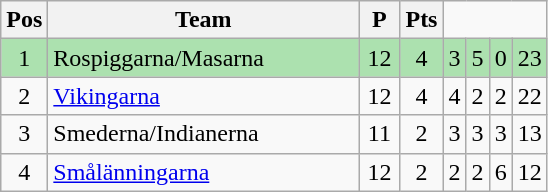<table class="wikitable" style="font-size: 100%">
<tr>
<th width=20>Pos</th>
<th width=200>Team</th>
<th width=20>P</th>
<th width=20>Pts</th>
</tr>
<tr align=center style="background:#ACE1AF;">
<td>1</td>
<td align="left">Rospiggarna/Masarna</td>
<td>12</td>
<td>4</td>
<td>3</td>
<td>5</td>
<td>0</td>
<td>23</td>
</tr>
<tr align=center>
<td>2</td>
<td align="left"><a href='#'>Vikingarna</a></td>
<td>12</td>
<td>4</td>
<td>4</td>
<td>2</td>
<td>2</td>
<td>22</td>
</tr>
<tr align=center>
<td>3</td>
<td align="left">Smederna/Indianerna</td>
<td>11</td>
<td>2</td>
<td>3</td>
<td>3</td>
<td>3</td>
<td>13</td>
</tr>
<tr align=center>
<td>4</td>
<td align="left"><a href='#'>Smålänningarna</a></td>
<td>12</td>
<td>2</td>
<td>2</td>
<td>2</td>
<td>6</td>
<td>12</td>
</tr>
</table>
